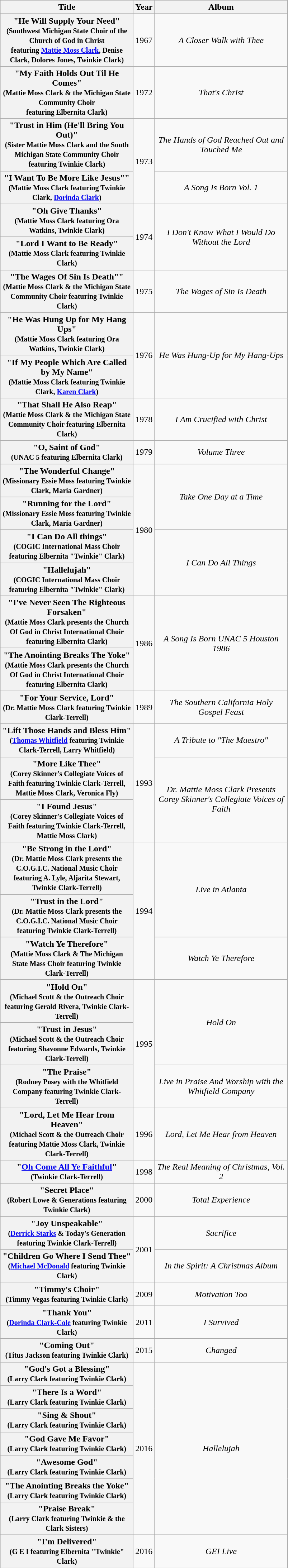<table class="wikitable plainrowheaders" style="text-align:center;" border="1">
<tr>
<th scope="col" style="width:15em;">Title</th>
<th scope="col" style="width:1em;">Year</th>
<th scope="col" style="width:15em;">Album</th>
</tr>
<tr>
<th scope="row">"He Will Supply Your Need"<br><small>(Southwest Michigan State Choir of the Church of God in Christ<br>featuring <a href='#'>Mattie Moss Clark</a>, Denise Clark, Dolores Jones, Twinkie Clark)</small></th>
<td>1967</td>
<td><em>A Closer Walk with Thee</em></td>
</tr>
<tr>
<th scope="row">"My Faith Holds Out Til He Comes"<br><small>(Mattie Moss Clark & the Michigan State Community Choir<br>featuring Elbernita Clark)</small></th>
<td>1972</td>
<td><em>That's Christ</em></td>
</tr>
<tr>
<th scope="row">"Trust in Him (He'll Bring You Out)"<br><small>(Sister Mattie Moss Clark and the South Michigan State Community Choir featuring Twinkie Clark)</small></th>
<td rowspan="2">1973</td>
<td><em> The Hands of God Reached Out and Touched Me</em></td>
</tr>
<tr>
<th scope="row">"I Want To Be More Like Jesus""<br><small>(Mattie Moss Clark featuring Twinkie Clark, <a href='#'>Dorinda Clark</a>)</small></th>
<td><em>A Song Is Born Vol. 1</em></td>
</tr>
<tr>
<th scope="row">"Oh Give Thanks"<br><small>(Mattie Moss Clark featuring Ora Watkins, Twinkie Clark)</small></th>
<td rowspan="2">1974</td>
<td rowspan="2"><em>I Don't Know What I Would Do Without the Lord</em></td>
</tr>
<tr>
<th scope="row">"Lord I Want to Be Ready"<br><small>(Mattie Moss Clark featuring Twinkie Clark)</small></th>
</tr>
<tr>
<th scope="row">"The Wages Of Sin Is Death""<br><small>(Mattie Moss Clark & the Michigan State Community Choir featuring Twinkie Clark)</small></th>
<td>1975</td>
<td><em>The Wages of Sin Is Death</em></td>
</tr>
<tr>
<th scope="row">"He Was Hung Up for My Hang Ups"<br><small>(Mattie Moss Clark featuring Ora Watkins, Twinkie Clark)</small></th>
<td rowspan="2">1976</td>
<td rowspan="2"><em>He Was Hung-Up for My Hang-Ups</em></td>
</tr>
<tr>
<th scope="row">"If My People Which Are Called by My Name"<br><small>(Mattie Moss Clark featuring Twinkie Clark, <a href='#'>Karen Clark</a>)</small></th>
</tr>
<tr>
<th scope="row">"That Shall He Also Reap"<br><small>(Mattie Moss Clark & the Michigan State Community Choir featuring Elbernita Clark)</small></th>
<td>1978</td>
<td><em>I Am Crucified with Christ</em></td>
</tr>
<tr>
<th scope="row">"O, Saint of God"<br><small>(UNAC 5 featuring Elbernita Clark)</small></th>
<td>1979</td>
<td><em>Volume Three</em></td>
</tr>
<tr>
<th scope="row">"The Wonderful Change"<br><small>(Missionary Essie Moss featuring Twinkie Clark, Maria Gardner)</small></th>
<td rowspan="4">1980</td>
<td rowspan="2"><em>Take One Day at a Time</em></td>
</tr>
<tr>
<th scope="row">"Running for the Lord"<br><small>(Missionary Essie Moss featuring Twinkie Clark, Maria Gardner)</small></th>
</tr>
<tr>
<th scope="row">"I Can Do All things"<br><small>(COGIC International Mass Choir featuring Elbernita "Twinkie" Clark)</small></th>
<td rowspan="2"><em>I Can Do All Things</em></td>
</tr>
<tr>
<th scope="row">"Hallelujah"<br><small>(COGIC International Mass Choir featuring Elbernita "Twinkie" Clark)</small></th>
</tr>
<tr>
<th scope="row">"I've Never Seen The Righteous Forsaken"<br><small>(Mattie Moss Clark presents the Church Of God in Christ International Choir featuring Elbernita Clark)</small></th>
<td rowspan="2">1986</td>
<td rowspan="2"><em>A Song Is Born UNAC 5 Houston 1986</em></td>
</tr>
<tr>
<th scope="row">"The Anointing Breaks The Yoke"<br><small>(Mattie Moss Clark presents the Church Of God in Christ International Choir featuring Elbernita Clark)</small></th>
</tr>
<tr>
<th scope="row">"For Your Service, Lord"<br><small>(Dr. Mattie Moss Clark featuring Twinkie Clark-Terrell)</small></th>
<td>1989</td>
<td><em>The Southern California Holy Gospel Feast</em></td>
</tr>
<tr>
<th scope="row">"Lift Those Hands and Bless Him"<br><small>(<a href='#'>Thomas Whitfield</a> featuring Twinkie Clark-Terrell, Larry Whitfield)</small></th>
<td rowspan="3">1993</td>
<td><em>A Tribute to "The Maestro"</em></td>
</tr>
<tr>
<th scope="row">"More Like Thee"<br><small>(Corey Skinner's Collegiate Voices of Faith featuring Twinkie Clark-Terrell, Mattie Moss Clark, Veronica Fly)</small></th>
<td rowspan="2"><em>Dr. Mattie Moss Clark Presents Corey Skinner's Collegiate Voices of Faith</em></td>
</tr>
<tr>
<th scope="row">"I Found Jesus"<br><small>(Corey Skinner's Collegiate Voices of Faith featuring Twinkie Clark-Terrell, Mattie Moss Clark)</small></th>
</tr>
<tr>
<th scope="row">"Be Strong in the Lord"<br><small>(Dr. Mattie Moss Clark presents the C.O.G.I.C. National Music Choir featuring A. Lyle, Aljarita Stewart, Twinkie Clark-Terrell)</small></th>
<td rowspan="3">1994</td>
<td rowspan="2"><em>Live in Atlanta</em></td>
</tr>
<tr>
<th scope="row">"Trust in the Lord"<br><small>(Dr. Mattie Moss Clark presents the C.O.G.I.C. National Music Choir featuring Twinkie Clark-Terrell)</small></th>
</tr>
<tr>
<th scope="row">"Watch Ye Therefore"<br><small>(Mattie Moss Clark & The Michigan State Mass Choir featuring Twinkie Clark-Terrell)</small></th>
<td><em>Watch Ye Therefore</em></td>
</tr>
<tr>
<th scope="row">"Hold On"<br><small>(Michael Scott & the Outreach Choir featuring Gerald Rivera, Twinkie Clark-Terrell)</small></th>
<td rowspan="3">1995</td>
<td rowspan="2"><em>Hold On</em></td>
</tr>
<tr>
<th scope="row">"Trust in Jesus"<br><small>(Michael Scott & the Outreach Choir featuring Shavonne Edwards, Twinkie Clark-Terrell)</small></th>
</tr>
<tr>
<th scope="row">"The Praise"<br><small>(Rodney Posey with the Whitfield Company featuring Twinkie Clark-Terrell)</small></th>
<td><em>Live in Praise And Worship with the Whitfield Company</em></td>
</tr>
<tr>
<th scope="row">"Lord, Let Me Hear from Heaven"<br><small>(Michael Scott & the Outreach Choir featuring Mattie Moss Clark, Twinkie Clark-Terrell)</small></th>
<td>1996</td>
<td><em>Lord, Let Me Hear from Heaven</em></td>
</tr>
<tr>
<th scope="row">"<a href='#'>Oh Come All Ye Faithful</a>"<br><small>(Twinkie Clark-Terrell)</small></th>
<td>1998</td>
<td><em>The Real Meaning of Christmas, Vol. 2</em></td>
</tr>
<tr>
<th scope="row">"Secret Place"<br><small>(Robert Lowe & Generations featuring Twinkie Clark)</small></th>
<td>2000</td>
<td><em>Total Experience</em></td>
</tr>
<tr>
<th scope="row">"Joy Unspeakable"<br><small>(<a href='#'>Derrick Starks</a> & Today's Generation featuring Twinkie Clark-Terrell)</small></th>
<td rowspan="2">2001</td>
<td><em>Sacrifice</em></td>
</tr>
<tr>
<th scope="row">"Children Go Where I Send Thee"<br><small>(<a href='#'>Michael McDonald</a> featuring Twinkie Clark)</small></th>
<td><em>In the Spirit: A Christmas Album</em></td>
</tr>
<tr>
<th scope="row">"Timmy's Choir"<br><small>(Timmy Vegas featuring Twinkie Clark)</small></th>
<td>2009</td>
<td><em>Motivation Too</em></td>
</tr>
<tr>
<th scope="row">"Thank You"<br><small>(<a href='#'>Dorinda Clark-Cole</a> featuring Twinkie Clark)</small></th>
<td>2011</td>
<td><em>I Survived</em></td>
</tr>
<tr>
<th scope="row">"Coming Out"<br><small>(Titus Jackson featuring Twinkie Clark)</small></th>
<td>2015</td>
<td><em>Changed</em></td>
</tr>
<tr>
<th scope="row">"God's Got a Blessing"<br><small>(Larry Clark featuring Twinkie Clark)</small></th>
<td rowspan="7">2016</td>
<td rowspan="7"><em>Hallelujah</em></td>
</tr>
<tr>
<th scope="row">"There Is a Word"<br><small>(Larry Clark featuring Twinkie Clark)</small></th>
</tr>
<tr>
<th scope="row">"Sing & Shout"<br><small>(Larry Clark featuring Twinkie Clark)</small></th>
</tr>
<tr>
<th scope="row">"God Gave Me Favor"<br><small>(Larry Clark featuring Twinkie Clark)</small></th>
</tr>
<tr>
<th scope="row">"Awesome God"<br><small>(Larry Clark featuring Twinkie Clark)</small></th>
</tr>
<tr>
<th scope="row">"The Anointing Breaks the Yoke"<br><small>(Larry Clark featuring Twinkie Clark)</small></th>
</tr>
<tr>
<th scope="row">"Praise Break"<br><small>(Larry Clark featuring Twinkie & the Clark Sisters)</small></th>
</tr>
<tr>
<th scope="row">"I'm Delivered"<br><small>(G E I featuring Elbernita "Twinkie" Clark)</small></th>
<td>2016</td>
<td><em>GEI Live</em></td>
</tr>
</table>
